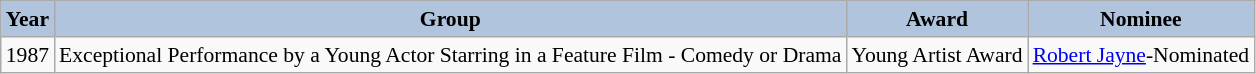<table class="wikitable" style="font-size: 90%;">
<tr>
<th style="background:#B0C4DE;">Year</th>
<th style="background:#B0C4DE;">Group</th>
<th style="background:#B0C4DE;">Award</th>
<th style="background:#B0C4DE;">Nominee</th>
</tr>
<tr>
<td>1987</td>
<td>Exceptional Performance by a Young Actor Starring in a Feature Film - Comedy or Drama</td>
<td>Young Artist Award</td>
<td><a href='#'>Robert Jayne</a>-Nominated</td>
</tr>
</table>
